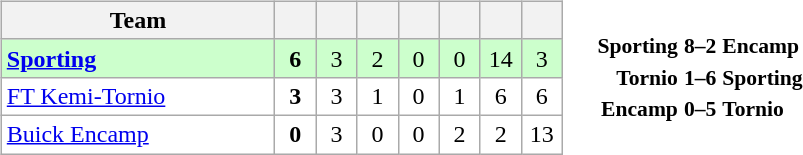<table>
<tr>
<td><br><table class="wikitable" style="text-align: center;">
<tr>
<th width="175">Team</th>
<th width="20"></th>
<th width="20"></th>
<th width="20"></th>
<th width="20"></th>
<th width="20"></th>
<th width="20"></th>
<th width="20"></th>
</tr>
<tr bgcolor="#ccffcc">
<td align="left"> <strong><a href='#'>Sporting</a></strong></td>
<td><strong>6</strong></td>
<td>3</td>
<td>2</td>
<td>0</td>
<td>0</td>
<td>14</td>
<td>3</td>
</tr>
<tr bgcolor=ffffff>
<td align="left"> <a href='#'>FT Kemi-Tornio</a></td>
<td><strong>3</strong></td>
<td>3</td>
<td>1</td>
<td>0</td>
<td>1</td>
<td>6</td>
<td>6</td>
</tr>
<tr bgcolor=ffffff>
<td align="left"> <a href='#'>Buick Encamp</a></td>
<td><strong>0</strong></td>
<td>3</td>
<td>0</td>
<td>0</td>
<td>2</td>
<td>2</td>
<td>13</td>
</tr>
</table>
</td>
<td><br><table style="font-size:90%; margin: 0 auto;">
<tr>
<td align="right"><strong>Sporting</strong></td>
<td align="center"><strong>8–2</strong></td>
<td><strong>Encamp</strong></td>
</tr>
<tr>
<td align="right"><strong>Tornio</strong></td>
<td align="center"><strong>1–6</strong></td>
<td><strong>Sporting</strong></td>
</tr>
<tr>
<td align="right"><strong>Encamp</strong></td>
<td align="center"><strong>0–5</strong></td>
<td><strong>Tornio</strong></td>
</tr>
</table>
</td>
</tr>
</table>
